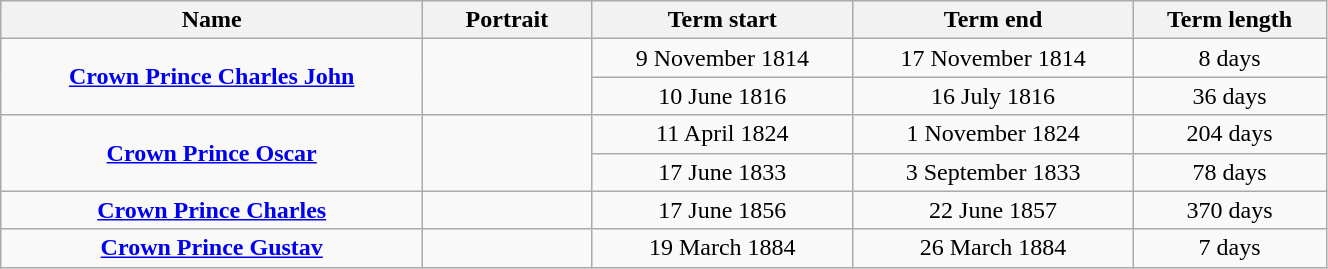<table style="text-align:center; width:70%" class="wikitable">
<tr>
<th width=>Name</th>
<th width=105px>Portrait</th>
<th width=>Term start</th>
<th width=>Term end</th>
<th width=>Term length</th>
</tr>
<tr>
<td rowspan=2><strong><a href='#'>Crown Prince Charles John</a></strong></td>
<td rowspan=2></td>
<td>9 November 1814</td>
<td>17 November 1814</td>
<td>8 days</td>
</tr>
<tr>
<td>10 June 1816</td>
<td>16 July 1816</td>
<td>36 days</td>
</tr>
<tr>
<td rowspan=2><strong><a href='#'>Crown Prince Oscar</a></strong></td>
<td rowspan=2></td>
<td>11 April 1824</td>
<td>1 November 1824</td>
<td>204 days</td>
</tr>
<tr>
<td>17 June 1833</td>
<td>3 September 1833</td>
<td>78 days</td>
</tr>
<tr>
<td><strong><a href='#'>Crown Prince Charles</a></strong></td>
<td></td>
<td>17 June 1856</td>
<td>22 June 1857</td>
<td>370 days</td>
</tr>
<tr>
<td><strong><a href='#'>Crown Prince Gustav</a></strong></td>
<td></td>
<td>19 March 1884</td>
<td>26 March 1884</td>
<td>7 days</td>
</tr>
</table>
